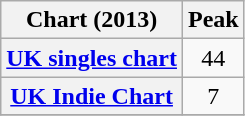<table class="wikitable sortable plainrowheaders">
<tr>
<th align="left">Chart (2013)</th>
<th align="left">Peak</th>
</tr>
<tr>
<th scope=row align="left"><a href='#'>UK singles chart</a></th>
<td align="center">44</td>
</tr>
<tr>
<th scope=row align="left"><a href='#'>UK Indie Chart</a></th>
<td align="center">7</td>
</tr>
<tr>
</tr>
</table>
